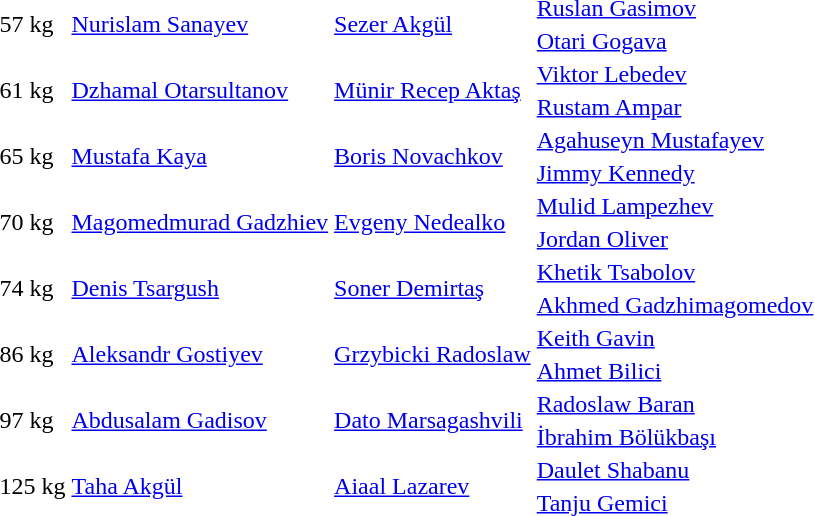<table>
<tr>
<td rowspan=2>57 kg</td>
<td rowspan=2> <a href='#'>Nurislam Sanayev</a></td>
<td rowspan=2> <a href='#'>Sezer Akgül</a></td>
<td> <a href='#'>Ruslan Gasimov</a></td>
</tr>
<tr>
<td> <a href='#'>Otari Gogava</a></td>
</tr>
<tr>
<td rowspan=2>61 kg</td>
<td rowspan=2> <a href='#'>Dzhamal Otarsultanov</a></td>
<td rowspan=2> <a href='#'>Münir Recep Aktaş</a></td>
<td> <a href='#'>Viktor Lebedev</a></td>
</tr>
<tr>
<td> <a href='#'>Rustam Ampar</a></td>
</tr>
<tr>
<td rowspan=2>65 kg</td>
<td rowspan=2> <a href='#'>Mustafa Kaya</a></td>
<td rowspan=2> <a href='#'>Boris Novachkov</a></td>
<td> <a href='#'>Agahuseyn Mustafayev</a></td>
</tr>
<tr>
<td> <a href='#'>Jimmy Kennedy</a></td>
</tr>
<tr>
<td rowspan=2>70 kg</td>
<td rowspan=2> <a href='#'>Magomedmurad Gadzhiev</a></td>
<td rowspan=2> <a href='#'>Evgeny Nedealko</a></td>
<td> <a href='#'>Mulid Lampezhev</a></td>
</tr>
<tr>
<td> <a href='#'>Jordan Oliver</a></td>
</tr>
<tr>
<td rowspan=2>74 kg</td>
<td rowspan=2> <a href='#'>Denis Tsargush</a></td>
<td rowspan=2> <a href='#'>Soner Demirtaş</a></td>
<td> <a href='#'>Khetik Tsabolov</a></td>
</tr>
<tr>
<td> <a href='#'>Akhmed Gadzhimagomedov</a></td>
</tr>
<tr>
<td rowspan=2>86 kg</td>
<td rowspan=2> <a href='#'>Aleksandr Gostiyev</a></td>
<td rowspan=2> <a href='#'>Grzybicki Radoslaw</a></td>
<td> <a href='#'>Keith Gavin</a></td>
</tr>
<tr>
<td> <a href='#'>Ahmet Bilici</a></td>
</tr>
<tr>
<td rowspan=2>97 kg</td>
<td rowspan=2> <a href='#'>Abdusalam Gadisov</a></td>
<td rowspan=2> <a href='#'>Dato Marsagashvili</a></td>
<td> <a href='#'>Radoslaw Baran</a></td>
</tr>
<tr>
<td> <a href='#'>İbrahim Bölükbaşı</a></td>
</tr>
<tr>
<td rowspan=2>125 kg</td>
<td rowspan=2> <a href='#'>Taha Akgül</a></td>
<td rowspan=2> <a href='#'>Aiaal Lazarev</a></td>
<td> <a href='#'>Daulet Shabanu</a></td>
</tr>
<tr>
<td> <a href='#'>Tanju Gemici</a></td>
</tr>
<tr>
</tr>
</table>
